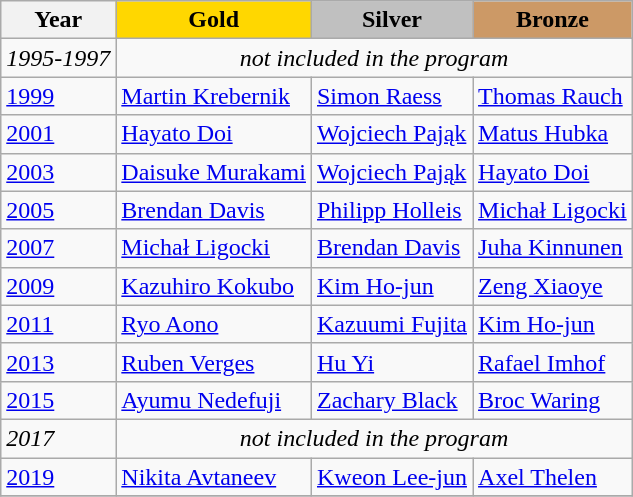<table class="wikitable">
<tr>
<th>Year</th>
<td align=center bgcolor=gold><strong>Gold</strong></td>
<td align=center bgcolor=silver><strong>Silver</strong></td>
<td align=center bgcolor=cc9966><strong>Bronze</strong></td>
</tr>
<tr>
<td><em>1995-1997</em></td>
<td colspan=3 align=center><em>not included in the program</em></td>
</tr>
<tr>
<td><a href='#'>1999</a></td>
<td> <a href='#'>Martin Krebernik</a></td>
<td> <a href='#'>Simon Raess</a></td>
<td> <a href='#'>Thomas Rauch</a></td>
</tr>
<tr>
<td><a href='#'>2001</a></td>
<td> <a href='#'>Hayato Doi</a></td>
<td> <a href='#'>Wojciech Pająk</a></td>
<td> <a href='#'>Matus Hubka</a></td>
</tr>
<tr>
<td><a href='#'>2003</a></td>
<td> <a href='#'>Daisuke Murakami</a></td>
<td> <a href='#'>Wojciech Pająk</a></td>
<td> <a href='#'>Hayato Doi</a></td>
</tr>
<tr>
<td><a href='#'>2005</a></td>
<td> <a href='#'>Brendan Davis</a></td>
<td> <a href='#'>Philipp Holleis</a></td>
<td> <a href='#'>Michał Ligocki</a></td>
</tr>
<tr>
<td><a href='#'>2007</a></td>
<td> <a href='#'>Michał Ligocki</a></td>
<td> <a href='#'>Brendan Davis</a></td>
<td> <a href='#'>Juha Kinnunen</a></td>
</tr>
<tr>
<td><a href='#'>2009</a></td>
<td> <a href='#'>Kazuhiro Kokubo</a></td>
<td> <a href='#'>Kim Ho-jun</a></td>
<td> <a href='#'>Zeng Xiaoye</a></td>
</tr>
<tr>
<td><a href='#'>2011</a></td>
<td> <a href='#'>Ryo Aono</a></td>
<td> <a href='#'>Kazuumi Fujita</a></td>
<td> <a href='#'>Kim Ho-jun</a></td>
</tr>
<tr>
<td><a href='#'>2013</a></td>
<td> <a href='#'>Ruben Verges</a></td>
<td> <a href='#'>Hu Yi</a></td>
<td> <a href='#'>Rafael Imhof</a></td>
</tr>
<tr>
<td><a href='#'>2015</a></td>
<td> <a href='#'>Ayumu Nedefuji</a></td>
<td> <a href='#'>Zachary Black</a></td>
<td> <a href='#'>Broc Waring</a></td>
</tr>
<tr>
<td><em>2017</em></td>
<td colspan=3 align=center><em>not included in the program</em></td>
</tr>
<tr>
<td><a href='#'>2019</a></td>
<td> <a href='#'>Nikita Avtaneev</a></td>
<td> <a href='#'>Kweon Lee-jun</a></td>
<td> <a href='#'>Axel Thelen</a></td>
</tr>
<tr>
</tr>
</table>
